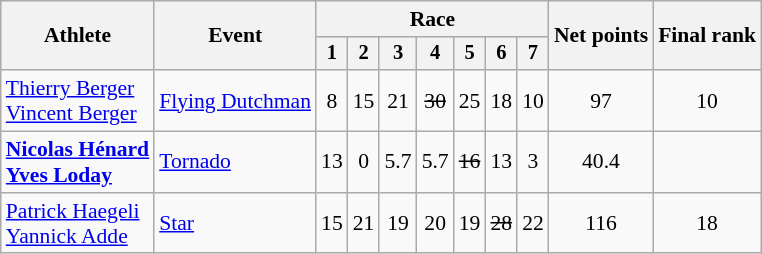<table class="wikitable" style="font-size:90%">
<tr>
<th rowspan=2>Athlete</th>
<th rowspan=2>Event</th>
<th colspan=7>Race</th>
<th rowspan=2>Net points</th>
<th rowspan=2>Final rank</th>
</tr>
<tr style="font-size:95%">
<th>1</th>
<th>2</th>
<th>3</th>
<th>4</th>
<th>5</th>
<th>6</th>
<th>7</th>
</tr>
<tr align=center>
<td align=left><a href='#'>Thierry Berger</a><br><a href='#'>Vincent Berger</a></td>
<td align=left><a href='#'>Flying Dutchman</a></td>
<td>8</td>
<td>15</td>
<td>21</td>
<td><s>30</s></td>
<td>25</td>
<td>18</td>
<td>10</td>
<td>97</td>
<td>10</td>
</tr>
<tr align=center>
<td align=left><strong><a href='#'>Nicolas Hénard</a><br><a href='#'>Yves Loday</a></strong></td>
<td align=left><a href='#'>Tornado</a></td>
<td>13</td>
<td>0</td>
<td>5.7</td>
<td>5.7</td>
<td><s>16</s></td>
<td>13</td>
<td>3</td>
<td>40.4</td>
<td></td>
</tr>
<tr align=center>
<td align=left><a href='#'>Patrick Haegeli</a><br><a href='#'>Yannick Adde</a></td>
<td align=left><a href='#'>Star</a></td>
<td>15</td>
<td>21</td>
<td>19</td>
<td>20</td>
<td>19</td>
<td><s>28</s></td>
<td>22</td>
<td>116</td>
<td>18</td>
</tr>
</table>
